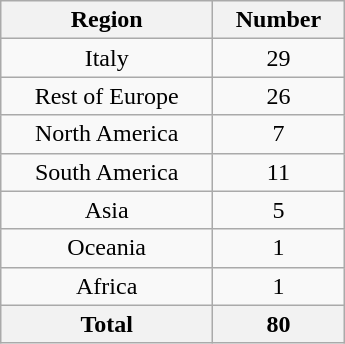<table class="wikitable sortable" style="width:230px; float:right; margin:0 1em;">
<tr>
<th scope="col">Region</th>
<th scope="col">Number</th>
</tr>
<tr>
<td style="text-align:center" scope="row">Italy</td>
<td style="text-align:center">29</td>
</tr>
<tr>
<td style="text-align:center" scope="row" data-sort-value="Europe, Rest of">Rest of Europe</td>
<td style="text-align:center">26</td>
</tr>
<tr>
<td style="text-align:center" scope="row" data-sort-value="America, North">North America</td>
<td style="text-align:center">7</td>
</tr>
<tr>
<td style="text-align:center" scope="row" data-sort-value="America, South">South America</td>
<td style="text-align:center">11</td>
</tr>
<tr>
<td style="text-align:center" scope="row">Asia</td>
<td style="text-align:center">5</td>
</tr>
<tr>
<td style="text-align:center" scope="row">Oceania</td>
<td style="text-align:center">1</td>
</tr>
<tr>
<td style="text-align:center" scope="row">Africa</td>
<td style="text-align:center">1</td>
</tr>
<tr>
<th scope="row">Total</th>
<th>80</th>
</tr>
</table>
